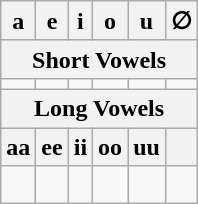<table class="wikitable" style="text-align:center;">
<tr>
<th>a</th>
<th>e</th>
<th>i</th>
<th>o</th>
<th>u</th>
<th>∅</th>
</tr>
<tr>
<th colspan="6">Short Vowels</th>
</tr>
<tr dir="rtl">
<td><span></span></td>
<td><span></span></td>
<td><span></span></td>
<td><span></span></td>
<td><span></span></td>
<td><span></span></td>
</tr>
<tr>
<th colspan="6">Long Vowels</th>
</tr>
<tr>
<th>aa</th>
<th>ee</th>
<th>ii</th>
<th>oo</th>
<th>uu</th>
<th></th>
</tr>
<tr dir="rtl">
<td><span></span></td>
<td><span><br></span></td>
<td><span><br></span></td>
<td><span></span></td>
<td><span></span></td>
</tr>
</table>
